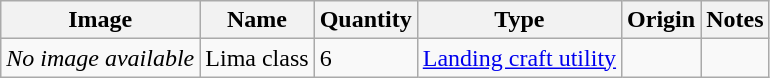<table class="wikitable">
<tr>
<th>Image</th>
<th>Name</th>
<th>Quantity</th>
<th>Type</th>
<th>Origin</th>
<th>Notes</th>
</tr>
<tr>
<td><em>No image available</em></td>
<td>Lima class</td>
<td>6</td>
<td><a href='#'>Landing craft utility</a></td>
<td></td>
<td></td>
</tr>
</table>
